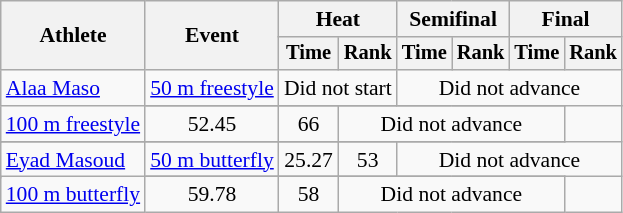<table class=wikitable style="font-size:90%">
<tr>
<th rowspan="2">Athlete</th>
<th rowspan="2">Event</th>
<th colspan="2">Heat</th>
<th colspan="2">Semifinal</th>
<th colspan="2">Final</th>
</tr>
<tr style="font-size:95%">
<th>Time</th>
<th>Rank</th>
<th>Time</th>
<th>Rank</th>
<th>Time</th>
<th>Rank</th>
</tr>
<tr style="text-align:center">
<td style="text-align:left" rowspan=2><a href='#'>Alaa Maso</a></td>
<td style="text-align:left"><a href='#'>50 m freestyle</a></td>
<td colspan=2>Did not start</td>
<td colspan=4>Did not advance</td>
</tr>
<tr>
</tr>
<tr style="text-align:center">
<td style="text-align:left"><a href='#'>100 m freestyle</a></td>
<td>52.45</td>
<td>66</td>
<td colspan=4>Did not advance</td>
</tr>
<tr>
</tr>
<tr style="text-align:center">
<td style="text-align:left" rowspan=2><a href='#'>Eyad Masoud</a></td>
<td style="text-align:left"><a href='#'>50 m butterfly</a></td>
<td>25.27</td>
<td>53</td>
<td colspan=4>Did not advance</td>
</tr>
<tr>
</tr>
<tr style="text-align:center">
<td style="text-align:left"><a href='#'>100 m butterfly</a></td>
<td>59.78</td>
<td>58</td>
<td colspan=4>Did not advance</td>
</tr>
</table>
